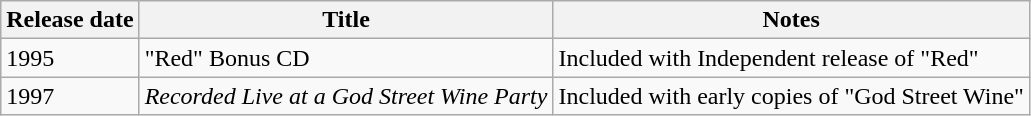<table class="wikitable">
<tr>
<th>Release date</th>
<th>Title</th>
<th>Notes</th>
</tr>
<tr>
<td>1995</td>
<td>"Red" Bonus CD</td>
<td>Included with Independent release of "Red"</td>
</tr>
<tr>
<td>1997</td>
<td><em>Recorded Live at a God Street Wine Party</em></td>
<td>Included with early copies of "God Street Wine"</td>
</tr>
</table>
